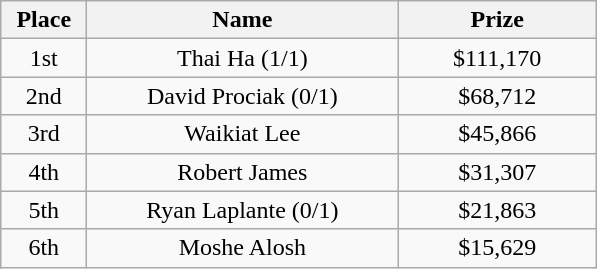<table class="wikitable">
<tr>
<th width="50">Place</th>
<th width="200">Name</th>
<th width="125">Prize</th>
</tr>
<tr>
<td align = "center">1st</td>
<td align = "center"> Thai Ha (1/1)</td>
<td align = "center">$111,170</td>
</tr>
<tr>
<td align = "center">2nd</td>
<td align = "center"> David Prociak (0/1)</td>
<td align = "center">$68,712</td>
</tr>
<tr>
<td align = "center">3rd</td>
<td align = "center"> Waikiat Lee</td>
<td align = "center">$45,866</td>
</tr>
<tr>
<td align = "center">4th</td>
<td align = "center"> Robert James</td>
<td align = "center">$31,307</td>
</tr>
<tr>
<td align = "center">5th</td>
<td align = "center"> Ryan Laplante (0/1)</td>
<td align = "center">$21,863</td>
</tr>
<tr>
<td align = "center">6th</td>
<td align = "center"> Moshe Alosh</td>
<td align = "center">$15,629</td>
</tr>
</table>
